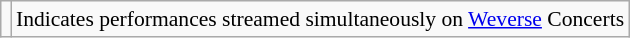<table class="wikitable sortable" style="font-size:90%;">
<tr>
<td></td>
<td>Indicates performances streamed simultaneously on <a href='#'>Weverse</a> Concerts</td>
</tr>
</table>
